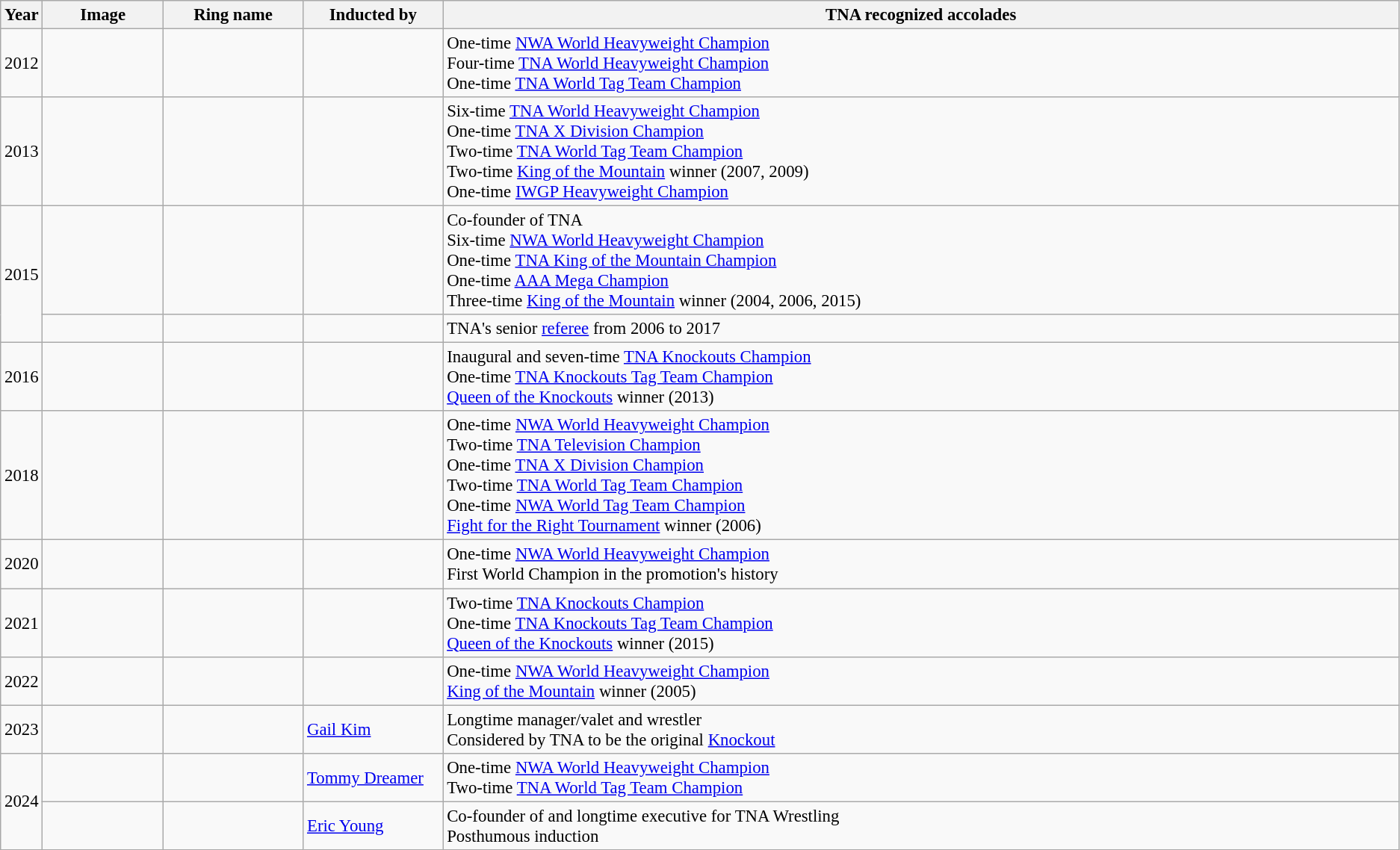<table class="wikitable sortable" style="font-size: 95%">
<tr>
<th style="width:1%;"><strong>Year</strong></th>
<th class="unsortable"><strong>Image</strong></th>
<th style="width:10%;"><strong>Ring name</strong><br></th>
<th style="width:10%;"><strong>Inducted by</strong></th>
<th class="unsortable"><strong>TNA recognized accolades</strong></th>
</tr>
<tr>
<td>2012</td>
<td></td>
<td><br></td>
<td></td>
<td>One-time <a href='#'>NWA World Heavyweight Champion</a><br>Four-time <a href='#'>TNA World Heavyweight Champion</a><br>One-time <a href='#'>TNA World Tag Team Champion</a></td>
</tr>
<tr>
<td>2013</td>
<td></td>
<td></td>
<td></td>
<td>Six-time <a href='#'>TNA World Heavyweight Champion</a><br>One-time <a href='#'>TNA X Division Champion</a><br>Two-time <a href='#'>TNA World Tag Team Champion</a><br>Two-time <a href='#'>King of the Mountain</a> winner (2007, 2009)<br>One-time <a href='#'>IWGP Heavyweight Champion</a></td>
</tr>
<tr>
<td rowspan=2>2015</td>
<td></td>
<td></td>
<td></td>
<td>Co-founder of TNA<br>Six-time <a href='#'>NWA World Heavyweight Champion</a><br>One-time <a href='#'>TNA King of the Mountain Champion</a><br>One-time <a href='#'>AAA Mega Champion</a><br>Three-time <a href='#'>King of the Mountain</a> winner (2004, 2006, 2015)</td>
</tr>
<tr>
<td></td>
<td></td>
<td></td>
<td>TNA's senior <a href='#'>referee</a> from 2006 to 2017</td>
</tr>
<tr>
<td>2016</td>
<td></td>
<td></td>
<td></td>
<td>Inaugural and seven-time <a href='#'>TNA Knockouts Champion</a><br>One-time <a href='#'>TNA Knockouts Tag Team Champion</a><br><a href='#'>Queen of the Knockouts</a> winner (2013)</td>
</tr>
<tr>
<td>2018</td>
<td></td>
<td><br></td>
<td></td>
<td>One-time <a href='#'>NWA World Heavyweight Champion</a><br>Two-time <a href='#'>TNA Television Champion</a><br>One-time <a href='#'>TNA X Division Champion</a><br>Two-time <a href='#'>TNA World Tag Team Champion</a><br>One-time <a href='#'>NWA World Tag Team Champion</a><br><a href='#'>Fight for the Right Tournament</a> winner (2006)</td>
</tr>
<tr>
<td>2020</td>
<td></td>
<td></td>
<td></td>
<td>One-time <a href='#'>NWA World Heavyweight Champion</a><br>First World Champion in the promotion's history</td>
</tr>
<tr>
<td>2021</td>
<td></td>
<td><br></td>
<td></td>
<td>Two-time <a href='#'>TNA Knockouts Champion</a><br>One-time <a href='#'>TNA Knockouts Tag Team Champion</a><br><a href='#'>Queen of the Knockouts</a> winner (2015)</td>
</tr>
<tr>
<td>2022</td>
<td></td>
<td><br></td>
<td></td>
<td>One-time <a href='#'>NWA World Heavyweight Champion</a><br><a href='#'>King of the Mountain</a> winner (2005)</td>
</tr>
<tr>
<td>2023</td>
<td></td>
<td><br></td>
<td><a href='#'>Gail Kim</a></td>
<td>Longtime manager/valet and wrestler<br>Considered by TNA to be the original <a href='#'>Knockout</a></td>
</tr>
<tr>
<td rowspan=2>2024</td>
<td></td>
<td><br></td>
<td><a href='#'>Tommy Dreamer</a></td>
<td>One-time <a href='#'>NWA World Heavyweight Champion</a><br>Two-time <a href='#'>TNA World Tag Team Champion</a></td>
</tr>
<tr>
<td></td>
<td></td>
<td><a href='#'>Eric Young</a></td>
<td>Co-founder of and longtime executive for TNA Wrestling<br>Posthumous induction</td>
</tr>
</table>
